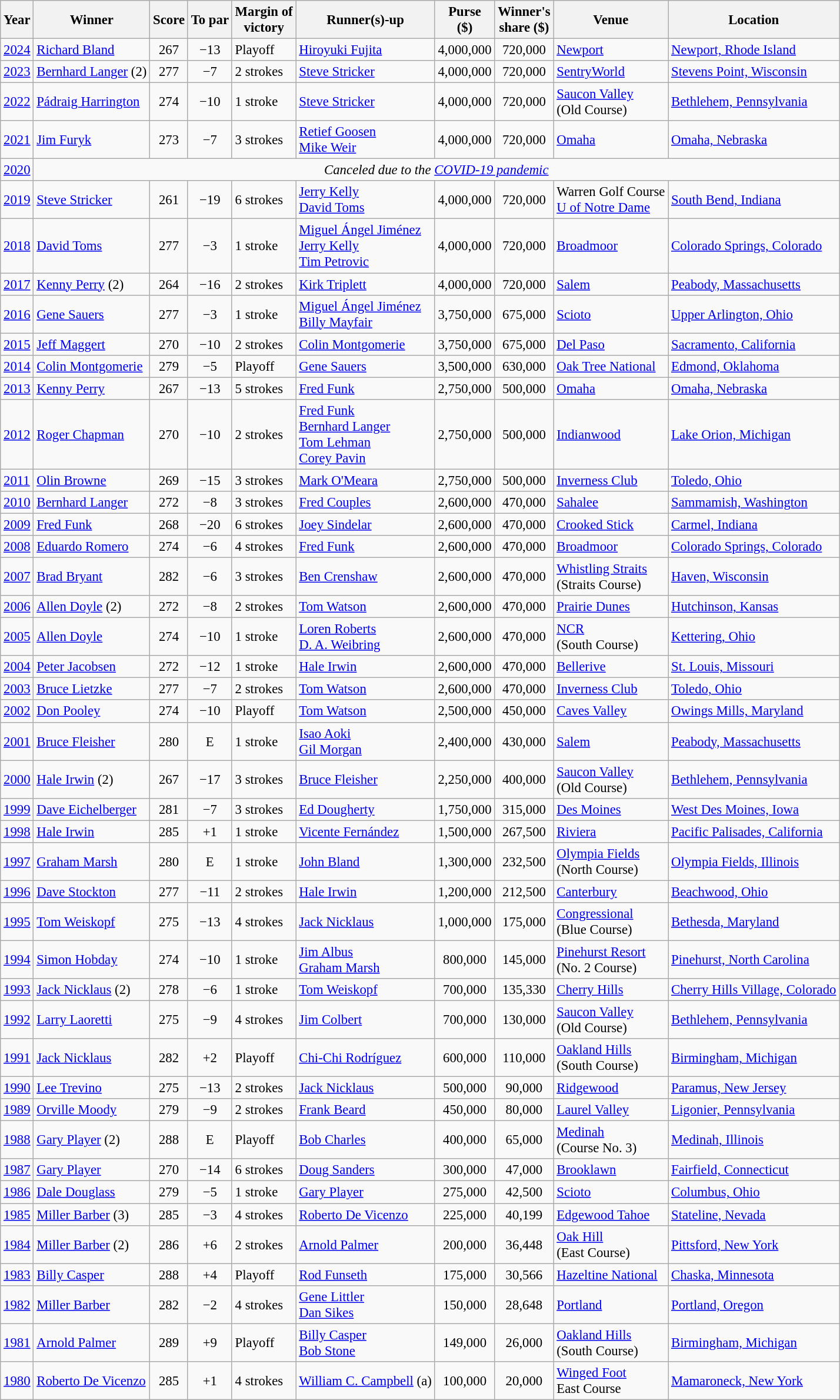<table class="wikitable" style="font-size:95%">
<tr>
<th>Year</th>
<th>Winner</th>
<th>Score</th>
<th>To par</th>
<th>Margin of<br>victory</th>
<th>Runner(s)-up</th>
<th>Purse<br>($)</th>
<th>Winner's<br>share ($)</th>
<th>Venue</th>
<th>Location</th>
</tr>
<tr>
<td><a href='#'>2024</a></td>
<td> <a href='#'>Richard Bland</a></td>
<td align=center>267</td>
<td align=center>−13</td>
<td>Playoff</td>
<td> <a href='#'>Hiroyuki Fujita</a></td>
<td align=center>4,000,000</td>
<td align=center>720,000</td>
<td><a href='#'>Newport</a></td>
<td><a href='#'>Newport, Rhode Island</a></td>
</tr>
<tr>
<td><a href='#'>2023</a></td>
<td> <a href='#'>Bernhard Langer</a> (2)</td>
<td align=center>277</td>
<td align=center>−7</td>
<td>2 strokes</td>
<td> <a href='#'>Steve Stricker</a></td>
<td align=center>4,000,000</td>
<td align=center>720,000</td>
<td><a href='#'>SentryWorld</a></td>
<td><a href='#'>Stevens Point, Wisconsin</a></td>
</tr>
<tr>
<td><a href='#'>2022</a></td>
<td> <a href='#'>Pádraig Harrington</a></td>
<td align=center>274</td>
<td align=center>−10</td>
<td>1 stroke</td>
<td> <a href='#'>Steve Stricker</a></td>
<td align=center>4,000,000</td>
<td align=center>720,000</td>
<td><a href='#'>Saucon Valley</a><br>(Old Course)</td>
<td><a href='#'>Bethlehem, Pennsylvania</a></td>
</tr>
<tr>
<td align=center><a href='#'>2021</a></td>
<td> <a href='#'>Jim Furyk</a></td>
<td align=center>273</td>
<td align=center>−7</td>
<td>3 strokes</td>
<td> <a href='#'>Retief Goosen</a><br> <a href='#'>Mike Weir</a></td>
<td align=center>4,000,000</td>
<td align=center>720,000</td>
<td><a href='#'>Omaha</a></td>
<td><a href='#'>Omaha, Nebraska</a></td>
</tr>
<tr>
<td><a href='#'>2020</a></td>
<td colspan=9 align=center><em>Canceled due to the <a href='#'>COVID-19 pandemic</a></em></td>
</tr>
<tr>
<td><a href='#'>2019</a></td>
<td> <a href='#'>Steve Stricker</a></td>
<td align=center>261</td>
<td align=center>−19</td>
<td>6 strokes</td>
<td> <a href='#'>Jerry Kelly</a><br> <a href='#'>David Toms</a></td>
<td align=center>4,000,000</td>
<td align=center>720,000</td>
<td>Warren Golf Course<br><a href='#'>U of Notre Dame</a></td>
<td><a href='#'>South Bend, Indiana</a></td>
</tr>
<tr>
<td><a href='#'>2018</a></td>
<td> <a href='#'>David Toms</a></td>
<td align=center>277</td>
<td align=center>−3</td>
<td>1 stroke</td>
<td> <a href='#'>Miguel Ángel Jiménez</a><br> <a href='#'>Jerry Kelly</a><br> <a href='#'>Tim Petrovic</a></td>
<td align=center>4,000,000</td>
<td align=center>720,000</td>
<td><a href='#'>Broadmoor</a></td>
<td><a href='#'>Colorado Springs, Colorado</a></td>
</tr>
<tr>
<td><a href='#'>2017</a></td>
<td> <a href='#'>Kenny Perry</a> (2)</td>
<td align=center>264</td>
<td align=center>−16</td>
<td>2 strokes</td>
<td> <a href='#'>Kirk Triplett</a></td>
<td align=center>4,000,000</td>
<td align=center>720,000</td>
<td><a href='#'>Salem</a></td>
<td><a href='#'>Peabody, Massachusetts</a></td>
</tr>
<tr>
<td><a href='#'>2016</a></td>
<td> <a href='#'>Gene Sauers</a></td>
<td align=center>277</td>
<td align=center>−3</td>
<td>1 stroke</td>
<td> <a href='#'>Miguel Ángel Jiménez</a><br> <a href='#'>Billy Mayfair</a></td>
<td align=center>3,750,000</td>
<td align=center>675,000</td>
<td><a href='#'>Scioto</a></td>
<td><a href='#'>Upper Arlington, Ohio</a></td>
</tr>
<tr>
<td><a href='#'>2015</a></td>
<td> <a href='#'>Jeff Maggert</a></td>
<td align=center>270</td>
<td align=center>−10</td>
<td>2 strokes</td>
<td> <a href='#'>Colin Montgomerie</a></td>
<td align=center>3,750,000</td>
<td align=center>675,000</td>
<td><a href='#'>Del Paso</a></td>
<td><a href='#'>Sacramento, California</a></td>
</tr>
<tr>
<td><a href='#'>2014</a></td>
<td> <a href='#'>Colin Montgomerie</a></td>
<td align=center>279</td>
<td align=center>−5</td>
<td>Playoff</td>
<td> <a href='#'>Gene Sauers</a></td>
<td align=center>3,500,000</td>
<td align=center>630,000</td>
<td><a href='#'>Oak Tree National</a></td>
<td><a href='#'>Edmond, Oklahoma</a></td>
</tr>
<tr>
<td><a href='#'>2013</a></td>
<td> <a href='#'>Kenny Perry</a></td>
<td align=center>267</td>
<td align=center>−13</td>
<td>5 strokes</td>
<td> <a href='#'>Fred Funk</a></td>
<td align=center>2,750,000</td>
<td align=center>500,000</td>
<td><a href='#'>Omaha</a></td>
<td><a href='#'>Omaha, Nebraska</a></td>
</tr>
<tr>
<td><a href='#'>2012</a></td>
<td> <a href='#'>Roger Chapman</a></td>
<td align=center>270</td>
<td align=center>−10</td>
<td>2 strokes</td>
<td> <a href='#'>Fred Funk</a><br> <a href='#'>Bernhard Langer</a><br> <a href='#'>Tom Lehman</a><br> <a href='#'>Corey Pavin</a></td>
<td align=center>2,750,000</td>
<td align=center>500,000</td>
<td><a href='#'>Indianwood</a></td>
<td><a href='#'>Lake Orion, Michigan</a></td>
</tr>
<tr>
<td><a href='#'>2011</a></td>
<td> <a href='#'>Olin Browne</a></td>
<td align=center>269</td>
<td align=center>−15</td>
<td>3 strokes</td>
<td> <a href='#'>Mark O'Meara</a></td>
<td align=center>2,750,000</td>
<td align=center>500,000</td>
<td><a href='#'>Inverness Club</a></td>
<td><a href='#'>Toledo, Ohio</a></td>
</tr>
<tr>
<td><a href='#'>2010</a></td>
<td> <a href='#'>Bernhard Langer</a></td>
<td align=center>272</td>
<td align=center>−8</td>
<td>3 strokes</td>
<td> <a href='#'>Fred Couples</a></td>
<td align=center>2,600,000</td>
<td align=center>470,000</td>
<td><a href='#'>Sahalee</a></td>
<td><a href='#'>Sammamish, Washington</a></td>
</tr>
<tr>
<td><a href='#'>2009</a></td>
<td> <a href='#'>Fred Funk</a></td>
<td align=center>268</td>
<td align=center>−20</td>
<td>6 strokes</td>
<td> <a href='#'>Joey Sindelar</a></td>
<td align=center>2,600,000</td>
<td align=center>470,000</td>
<td><a href='#'>Crooked Stick</a></td>
<td><a href='#'>Carmel, Indiana</a></td>
</tr>
<tr>
<td><a href='#'>2008</a></td>
<td> <a href='#'>Eduardo Romero</a></td>
<td align=center>274</td>
<td align=center>−6</td>
<td>4 strokes</td>
<td> <a href='#'>Fred Funk</a></td>
<td align=center>2,600,000</td>
<td align=center>470,000</td>
<td><a href='#'>Broadmoor</a></td>
<td><a href='#'>Colorado Springs, Colorado</a></td>
</tr>
<tr>
<td><a href='#'>2007</a></td>
<td> <a href='#'>Brad Bryant</a></td>
<td align=center>282</td>
<td align=center>−6</td>
<td>3 strokes</td>
<td> <a href='#'>Ben Crenshaw</a></td>
<td align=center>2,600,000</td>
<td align=center>470,000</td>
<td><a href='#'>Whistling Straits</a><br>(Straits Course)</td>
<td><a href='#'>Haven, Wisconsin</a></td>
</tr>
<tr>
<td><a href='#'>2006</a></td>
<td> <a href='#'>Allen Doyle</a> (2)</td>
<td align=center>272</td>
<td align=center>−8</td>
<td>2 strokes</td>
<td> <a href='#'>Tom Watson</a></td>
<td align=center>2,600,000</td>
<td align=center>470,000</td>
<td><a href='#'>Prairie Dunes</a></td>
<td><a href='#'>Hutchinson, Kansas</a></td>
</tr>
<tr>
<td><a href='#'>2005</a></td>
<td> <a href='#'>Allen Doyle</a></td>
<td align=center>274</td>
<td align=center>−10</td>
<td>1 stroke</td>
<td> <a href='#'>Loren Roberts</a><br> <a href='#'>D. A. Weibring</a></td>
<td align=center>2,600,000</td>
<td align=center>470,000</td>
<td><a href='#'>NCR</a><br>(South Course)</td>
<td><a href='#'>Kettering, Ohio</a></td>
</tr>
<tr>
<td><a href='#'>2004</a></td>
<td> <a href='#'>Peter Jacobsen</a></td>
<td align=center>272</td>
<td align=center>−12</td>
<td>1 stroke</td>
<td> <a href='#'>Hale Irwin</a></td>
<td align=center>2,600,000</td>
<td align=center>470,000</td>
<td><a href='#'>Bellerive</a></td>
<td><a href='#'>St. Louis, Missouri</a></td>
</tr>
<tr>
<td><a href='#'>2003</a></td>
<td> <a href='#'>Bruce Lietzke</a></td>
<td align=center>277</td>
<td align=center>−7</td>
<td>2 strokes</td>
<td> <a href='#'>Tom Watson</a></td>
<td align=center>2,600,000</td>
<td align=center>470,000</td>
<td><a href='#'>Inverness Club</a></td>
<td><a href='#'>Toledo, Ohio</a></td>
</tr>
<tr>
<td><a href='#'>2002</a></td>
<td> <a href='#'>Don Pooley</a></td>
<td align=center>274</td>
<td align=center>−10</td>
<td>Playoff</td>
<td> <a href='#'>Tom Watson</a></td>
<td align=center>2,500,000</td>
<td align=center>450,000</td>
<td><a href='#'>Caves Valley</a></td>
<td><a href='#'>Owings Mills, Maryland</a></td>
</tr>
<tr>
<td><a href='#'>2001</a></td>
<td> <a href='#'>Bruce Fleisher</a></td>
<td align=center>280</td>
<td align=center>E</td>
<td>1 stroke</td>
<td> <a href='#'>Isao Aoki</a><br> <a href='#'>Gil Morgan</a></td>
<td align=center>2,400,000</td>
<td align=center>430,000</td>
<td><a href='#'>Salem</a></td>
<td><a href='#'>Peabody, Massachusetts</a></td>
</tr>
<tr>
<td align=center><a href='#'>2000</a></td>
<td> <a href='#'>Hale Irwin</a> (2)</td>
<td align=center>267</td>
<td align=center>−17</td>
<td>3 strokes</td>
<td> <a href='#'>Bruce Fleisher</a></td>
<td align=center>2,250,000</td>
<td align=center>400,000</td>
<td><a href='#'>Saucon Valley</a><br>(Old Course)</td>
<td><a href='#'>Bethlehem, Pennsylvania</a></td>
</tr>
<tr>
<td><a href='#'>1999</a></td>
<td> <a href='#'>Dave Eichelberger</a></td>
<td align=center>281</td>
<td align=center>−7</td>
<td>3 strokes</td>
<td> <a href='#'>Ed Dougherty</a></td>
<td align=center>1,750,000</td>
<td align=center>315,000</td>
<td><a href='#'>Des Moines</a></td>
<td><a href='#'>West Des Moines, Iowa</a></td>
</tr>
<tr>
<td><a href='#'>1998</a></td>
<td> <a href='#'>Hale Irwin</a></td>
<td align=center>285</td>
<td align=center>+1</td>
<td>1 stroke</td>
<td> <a href='#'>Vicente Fernández</a></td>
<td align=center>1,500,000</td>
<td align=center>267,500</td>
<td><a href='#'>Riviera</a></td>
<td><a href='#'>Pacific Palisades, California</a></td>
</tr>
<tr>
<td><a href='#'>1997</a></td>
<td> <a href='#'>Graham Marsh</a></td>
<td align=center>280</td>
<td align=center>E</td>
<td>1 stroke</td>
<td> <a href='#'>John Bland</a></td>
<td align=center>1,300,000</td>
<td align=center>232,500</td>
<td><a href='#'>Olympia Fields</a><br>(North Course)</td>
<td><a href='#'>Olympia Fields, Illinois</a></td>
</tr>
<tr>
<td><a href='#'>1996</a></td>
<td> <a href='#'>Dave Stockton</a></td>
<td align=center>277</td>
<td align=center>−11</td>
<td>2 strokes</td>
<td> <a href='#'>Hale Irwin</a></td>
<td align=center>1,200,000</td>
<td align=center>212,500</td>
<td><a href='#'>Canterbury</a></td>
<td><a href='#'>Beachwood, Ohio</a></td>
</tr>
<tr>
<td><a href='#'>1995</a></td>
<td> <a href='#'>Tom Weiskopf</a></td>
<td align=center>275</td>
<td align=center>−13</td>
<td>4 strokes</td>
<td> <a href='#'>Jack Nicklaus</a></td>
<td align=center>1,000,000</td>
<td align=center>175,000</td>
<td><a href='#'>Congressional</a><br>(Blue Course)</td>
<td><a href='#'>Bethesda, Maryland</a></td>
</tr>
<tr>
<td><a href='#'>1994</a></td>
<td> <a href='#'>Simon Hobday</a></td>
<td align=center>274</td>
<td align=center>−10</td>
<td>1 stroke</td>
<td> <a href='#'>Jim Albus</a><br> <a href='#'>Graham Marsh</a></td>
<td align=center>800,000</td>
<td align=center>145,000</td>
<td><a href='#'>Pinehurst Resort</a><br>(No. 2 Course)</td>
<td><a href='#'>Pinehurst, North Carolina</a></td>
</tr>
<tr>
<td><a href='#'>1993</a></td>
<td> <a href='#'>Jack Nicklaus</a> (2)</td>
<td align=center>278</td>
<td align=center>−6</td>
<td>1 stroke</td>
<td> <a href='#'>Tom Weiskopf</a></td>
<td align=center>700,000</td>
<td align=center>135,330</td>
<td><a href='#'>Cherry Hills</a></td>
<td><a href='#'>Cherry Hills Village, Colorado</a></td>
</tr>
<tr>
<td><a href='#'>1992</a></td>
<td> <a href='#'>Larry Laoretti</a></td>
<td align=center>275</td>
<td align=center>−9</td>
<td>4 strokes</td>
<td> <a href='#'>Jim Colbert</a></td>
<td align=center>700,000</td>
<td align=center>130,000</td>
<td><a href='#'>Saucon Valley</a><br>(Old Course)</td>
<td><a href='#'>Bethlehem, Pennsylvania</a></td>
</tr>
<tr>
<td><a href='#'>1991</a></td>
<td> <a href='#'>Jack Nicklaus</a></td>
<td align=center>282</td>
<td align=center>+2</td>
<td>Playoff</td>
<td> <a href='#'>Chi-Chi Rodríguez</a></td>
<td align=center>600,000</td>
<td align=center>110,000</td>
<td><a href='#'>Oakland Hills</a><br>(South Course)</td>
<td><a href='#'>Birmingham, Michigan</a></td>
</tr>
<tr>
<td><a href='#'>1990</a></td>
<td> <a href='#'>Lee Trevino</a></td>
<td align=center>275</td>
<td align=center>−13</td>
<td>2 strokes</td>
<td> <a href='#'>Jack Nicklaus</a></td>
<td align=center>500,000</td>
<td align=center>90,000</td>
<td><a href='#'>Ridgewood</a></td>
<td><a href='#'>Paramus, New Jersey</a></td>
</tr>
<tr>
<td><a href='#'>1989</a></td>
<td> <a href='#'>Orville Moody</a></td>
<td align=center>279</td>
<td align=center>−9</td>
<td>2 strokes</td>
<td> <a href='#'>Frank Beard</a></td>
<td align=center>450,000</td>
<td align=center>80,000</td>
<td><a href='#'>Laurel Valley</a></td>
<td><a href='#'>Ligonier, Pennsylvania</a></td>
</tr>
<tr>
<td><a href='#'>1988</a></td>
<td> <a href='#'>Gary Player</a> (2)</td>
<td align=center>288</td>
<td align=center>E</td>
<td>Playoff</td>
<td> <a href='#'>Bob Charles</a></td>
<td align=center>400,000</td>
<td align=center>65,000</td>
<td><a href='#'>Medinah</a><br>(Course No. 3)</td>
<td><a href='#'>Medinah, Illinois</a></td>
</tr>
<tr>
<td><a href='#'>1987</a></td>
<td> <a href='#'>Gary Player</a></td>
<td align=center>270</td>
<td align=center>−14</td>
<td>6 strokes</td>
<td> <a href='#'>Doug Sanders</a></td>
<td align=center>300,000</td>
<td align=center>47,000</td>
<td><a href='#'>Brooklawn</a></td>
<td><a href='#'>Fairfield, Connecticut</a></td>
</tr>
<tr>
<td><a href='#'>1986</a></td>
<td> <a href='#'>Dale Douglass</a></td>
<td align=center>279</td>
<td align=center>−5</td>
<td>1 stroke</td>
<td> <a href='#'>Gary Player</a></td>
<td align=center>275,000</td>
<td align=center>42,500</td>
<td><a href='#'>Scioto</a></td>
<td><a href='#'>Columbus, Ohio</a></td>
</tr>
<tr>
<td><a href='#'>1985</a></td>
<td> <a href='#'>Miller Barber</a> (3)</td>
<td align=center>285</td>
<td align=center>−3</td>
<td>4 strokes</td>
<td> <a href='#'>Roberto De Vicenzo</a></td>
<td align=center>225,000</td>
<td align=center>40,199</td>
<td><a href='#'>Edgewood Tahoe</a></td>
<td><a href='#'>Stateline, Nevada</a></td>
</tr>
<tr>
<td><a href='#'>1984</a></td>
<td> <a href='#'>Miller Barber</a> (2)</td>
<td align=center>286</td>
<td align=center>+6</td>
<td>2 strokes</td>
<td> <a href='#'>Arnold Palmer</a></td>
<td align=center>200,000</td>
<td align=center>36,448</td>
<td><a href='#'>Oak Hill</a><br>(East Course)</td>
<td><a href='#'>Pittsford, New York</a></td>
</tr>
<tr>
<td><a href='#'>1983</a></td>
<td> <a href='#'>Billy Casper</a></td>
<td align=center>288</td>
<td align=center>+4</td>
<td>Playoff</td>
<td> <a href='#'>Rod Funseth</a></td>
<td align=center>175,000</td>
<td align=center>30,566</td>
<td><a href='#'>Hazeltine National</a></td>
<td><a href='#'>Chaska, Minnesota</a></td>
</tr>
<tr>
<td><a href='#'>1982</a></td>
<td> <a href='#'>Miller Barber</a></td>
<td align=center>282</td>
<td align=center>−2</td>
<td>4 strokes</td>
<td> <a href='#'>Gene Littler</a><br> <a href='#'>Dan Sikes</a></td>
<td align=center>150,000</td>
<td align=center>28,648</td>
<td><a href='#'>Portland</a></td>
<td><a href='#'>Portland, Oregon</a></td>
</tr>
<tr>
<td><a href='#'>1981</a></td>
<td> <a href='#'>Arnold Palmer</a></td>
<td align=center>289</td>
<td align=center>+9</td>
<td>Playoff</td>
<td> <a href='#'>Billy Casper</a><br> <a href='#'>Bob Stone</a></td>
<td align=center>149,000</td>
<td align=center>26,000</td>
<td><a href='#'>Oakland Hills</a><br>(South Course)</td>
<td><a href='#'>Birmingham, Michigan</a></td>
</tr>
<tr>
<td><a href='#'>1980</a></td>
<td> <a href='#'>Roberto De Vicenzo</a></td>
<td align=center>285</td>
<td align=center>+1</td>
<td>4 strokes</td>
<td> <a href='#'>William C. Campbell</a> (a)</td>
<td align=center>100,000</td>
<td align=center>20,000</td>
<td><a href='#'>Winged Foot</a><br>East Course</td>
<td><a href='#'>Mamaroneck, New York</a></td>
</tr>
</table>
